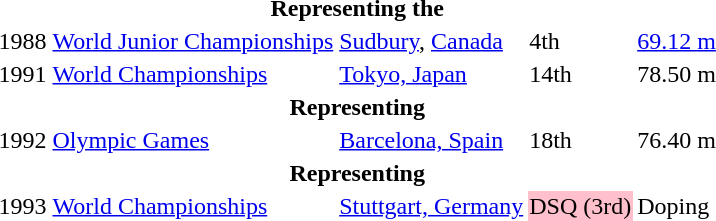<table>
<tr>
<th colspan="5">Representing the </th>
</tr>
<tr>
<td>1988</td>
<td><a href='#'>World Junior Championships</a></td>
<td><a href='#'>Sudbury</a>, <a href='#'>Canada</a></td>
<td>4th</td>
<td><a href='#'>69.12 m</a></td>
</tr>
<tr>
<td>1991</td>
<td><a href='#'>World Championships</a></td>
<td><a href='#'>Tokyo, Japan</a></td>
<td>14th</td>
<td>78.50 m</td>
</tr>
<tr>
<th colspan="5">Representing </th>
</tr>
<tr>
<td>1992</td>
<td><a href='#'>Olympic Games</a></td>
<td><a href='#'>Barcelona, Spain</a></td>
<td>18th</td>
<td>76.40 m</td>
</tr>
<tr>
<th colspan="5">Representing </th>
</tr>
<tr>
<td>1993</td>
<td><a href='#'>World Championships</a></td>
<td><a href='#'>Stuttgart, Germany</a></td>
<td bgcolor="pink">DSQ (3rd)</td>
<td>Doping</td>
</tr>
</table>
